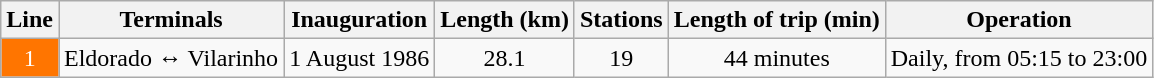<table class="wikitable">
<tr>
<th Align = "center">Line</th>
<th Align = "center">Terminals</th>
<th Align = "center">Inauguration</th>
<th Align = "center">Length (km)</th>
<th Align = "center">Stations</th>
<th Align = "center">Length of trip (min)</th>
<th Align = "center">Operation</th>
</tr>
<tr>
<td bgcolor="#ff7500" align="center" style="color:white">1</td>
<td align="center">Eldorado ↔ Vilarinho</td>
<td align="center">1 August 1986</td>
<td align="center">28.1</td>
<td align="center">19</td>
<td align="center">44 minutes</td>
<td align="center">Daily, from 05:15 to 23:00</td>
</tr>
</table>
